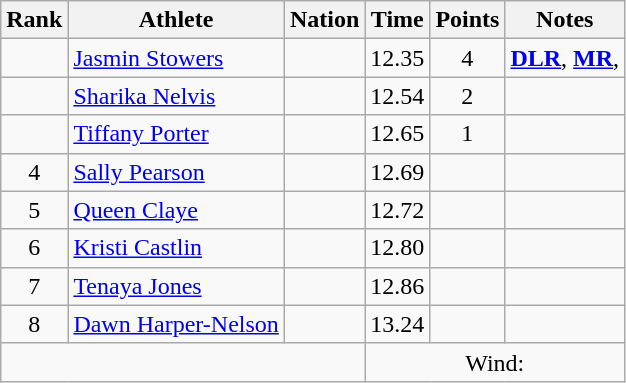<table class="wikitable mw-datatable sortable" style="text-align:center;">
<tr>
<th>Rank</th>
<th>Athlete</th>
<th>Nation</th>
<th>Time</th>
<th>Points</th>
<th>Notes</th>
</tr>
<tr>
<td></td>
<td align=left><a href='#'>Jasmin Stowers</a></td>
<td align=left></td>
<td>12.35</td>
<td>4</td>
<td><strong><a href='#'>DLR</a></strong>, <strong><a href='#'>MR</a></strong>, </td>
</tr>
<tr>
<td></td>
<td align=left><a href='#'>Sharika Nelvis</a></td>
<td align=left></td>
<td>12.54</td>
<td>2</td>
<td></td>
</tr>
<tr>
<td></td>
<td align=left><a href='#'>Tiffany Porter</a></td>
<td align=left></td>
<td>12.65</td>
<td>1</td>
<td></td>
</tr>
<tr>
<td>4</td>
<td align=left><a href='#'>Sally Pearson</a></td>
<td align=left></td>
<td>12.69</td>
<td></td>
<td></td>
</tr>
<tr>
<td>5</td>
<td align=left><a href='#'>Queen Claye</a></td>
<td align=left></td>
<td>12.72</td>
<td></td>
<td></td>
</tr>
<tr>
<td>6</td>
<td align=left><a href='#'>Kristi Castlin</a></td>
<td align=left></td>
<td>12.80</td>
<td></td>
<td></td>
</tr>
<tr>
<td>7</td>
<td align=left><a href='#'>Tenaya Jones</a></td>
<td align=left></td>
<td>12.86</td>
<td></td>
<td></td>
</tr>
<tr>
<td>8</td>
<td align=left><a href='#'>Dawn Harper-Nelson</a></td>
<td align=left></td>
<td>13.24</td>
<td></td>
<td></td>
</tr>
<tr class="sortbottom">
<td colspan=3></td>
<td colspan=3>Wind: </td>
</tr>
</table>
